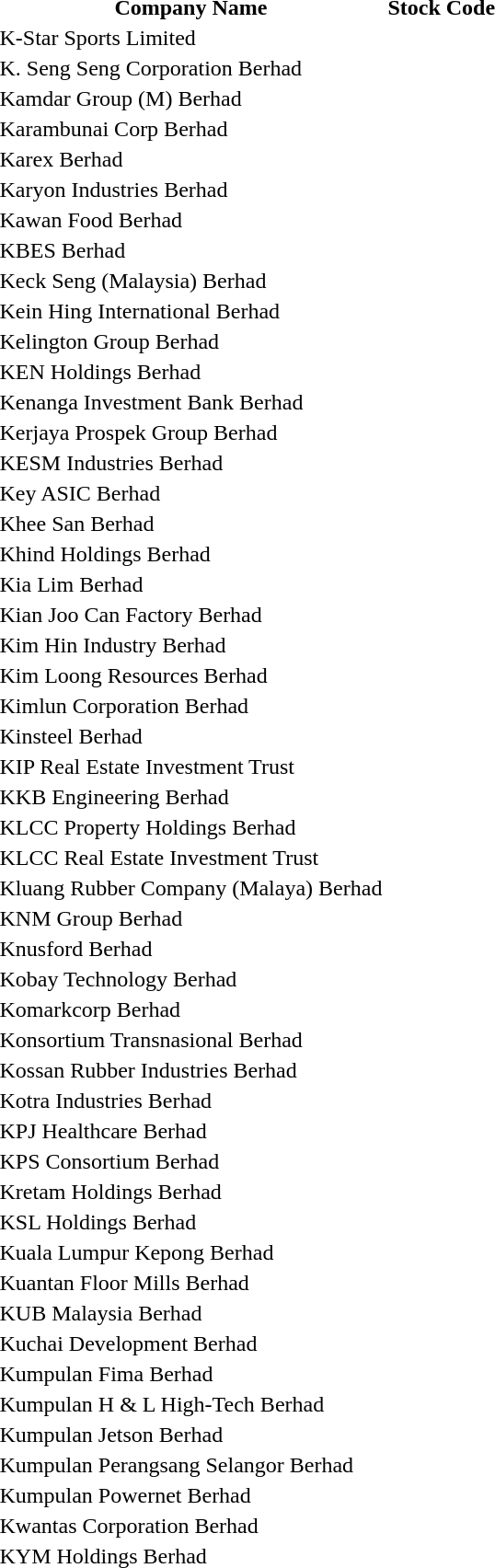<table style="background:transparent;">
<tr>
<th>Company Name</th>
<th>Stock Code</th>
</tr>
<tr>
<td>K-Star Sports Limited</td>
<td></td>
</tr>
<tr>
<td>K. Seng Seng Corporation Berhad</td>
<td></td>
</tr>
<tr>
<td>Kamdar Group (M) Berhad</td>
<td></td>
</tr>
<tr>
<td>Karambunai Corp Berhad</td>
<td></td>
</tr>
<tr>
<td>Karex Berhad</td>
<td></td>
</tr>
<tr>
<td>Karyon Industries Berhad</td>
<td></td>
</tr>
<tr>
<td>Kawan Food Berhad</td>
<td></td>
</tr>
<tr>
<td>KBES Berhad</td>
<td></td>
</tr>
<tr>
<td>Keck Seng (Malaysia) Berhad</td>
<td></td>
</tr>
<tr>
<td>Kein Hing International Berhad</td>
<td></td>
</tr>
<tr>
<td>Kelington Group Berhad</td>
<td></td>
</tr>
<tr>
<td>KEN Holdings Berhad</td>
<td></td>
</tr>
<tr>
<td>Kenanga Investment Bank Berhad</td>
<td></td>
</tr>
<tr>
<td>Kerjaya Prospek Group Berhad</td>
<td></td>
</tr>
<tr>
<td>KESM Industries Berhad</td>
<td></td>
</tr>
<tr>
<td>Key ASIC Berhad</td>
<td></td>
</tr>
<tr>
<td>Khee San Berhad</td>
<td></td>
</tr>
<tr>
<td>Khind Holdings Berhad</td>
<td></td>
</tr>
<tr>
<td>Kia Lim Berhad</td>
<td></td>
</tr>
<tr>
<td>Kian Joo Can Factory Berhad</td>
<td></td>
</tr>
<tr>
<td>Kim Hin Industry Berhad</td>
<td></td>
</tr>
<tr>
<td>Kim Loong Resources Berhad</td>
<td></td>
</tr>
<tr>
<td>Kimlun Corporation Berhad</td>
<td></td>
</tr>
<tr>
<td>Kinsteel Berhad</td>
<td></td>
</tr>
<tr>
<td>KIP Real Estate Investment Trust</td>
<td></td>
</tr>
<tr>
<td>KKB Engineering Berhad</td>
<td></td>
</tr>
<tr>
<td>KLCC Property Holdings Berhad</td>
<td></td>
</tr>
<tr>
<td>KLCC Real Estate Investment Trust</td>
<td></td>
</tr>
<tr>
<td>Kluang Rubber Company (Malaya) Berhad</td>
<td></td>
</tr>
<tr>
<td>KNM Group Berhad</td>
<td></td>
</tr>
<tr>
<td>Knusford Berhad</td>
<td></td>
</tr>
<tr>
<td>Kobay Technology Berhad</td>
<td></td>
</tr>
<tr>
<td>Komarkcorp Berhad</td>
<td></td>
</tr>
<tr>
<td>Konsortium Transnasional Berhad</td>
<td></td>
</tr>
<tr>
<td>Kossan Rubber Industries Berhad</td>
<td></td>
</tr>
<tr>
<td>Kotra Industries Berhad</td>
<td></td>
</tr>
<tr>
<td>KPJ Healthcare Berhad</td>
<td></td>
</tr>
<tr>
<td>KPS Consortium Berhad</td>
<td></td>
</tr>
<tr>
<td>Kretam Holdings Berhad</td>
<td></td>
</tr>
<tr>
<td>KSL Holdings Berhad</td>
<td></td>
</tr>
<tr>
<td>Kuala Lumpur Kepong Berhad</td>
<td></td>
</tr>
<tr>
<td>Kuantan Floor Mills Berhad</td>
<td></td>
</tr>
<tr>
<td>KUB Malaysia Berhad</td>
<td></td>
</tr>
<tr>
<td>Kuchai Development Berhad</td>
<td></td>
</tr>
<tr>
<td>Kumpulan Fima Berhad</td>
<td></td>
</tr>
<tr>
<td>Kumpulan H & L High-Tech Berhad</td>
<td></td>
</tr>
<tr>
<td>Kumpulan Jetson Berhad</td>
<td></td>
</tr>
<tr>
<td>Kumpulan Perangsang Selangor Berhad</td>
<td></td>
</tr>
<tr>
<td>Kumpulan Powernet Berhad</td>
<td></td>
</tr>
<tr>
<td>Kwantas Corporation Berhad</td>
<td></td>
</tr>
<tr>
<td>KYM Holdings Berhad</td>
<td></td>
</tr>
</table>
